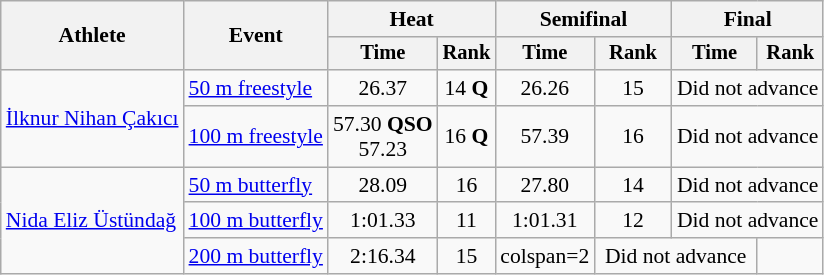<table class=wikitable style="font-size:90%">
<tr>
<th rowspan=2>Athlete</th>
<th rowspan=2>Event</th>
<th colspan="2">Heat</th>
<th colspan="2">Semifinal</th>
<th colspan="2">Final</th>
</tr>
<tr style="font-size:95%">
<th>Time</th>
<th>Rank</th>
<th>Time</th>
<th>Rank</th>
<th>Time</th>
<th>Rank</th>
</tr>
<tr align=center>
<td align=left rowspan=2><a href='#'>İlknur Nihan Çakıcı</a></td>
<td align=left><a href='#'>50 m freestyle</a></td>
<td>26.37</td>
<td>14 <strong>Q</strong></td>
<td>26.26</td>
<td>15</td>
<td colspan=2>Did not advance</td>
</tr>
<tr align=center>
<td align=left><a href='#'>100 m freestyle</a></td>
<td>57.30	<strong>QSO</strong><br>57.23</td>
<td>16 <strong>Q</strong></td>
<td>57.39</td>
<td>16</td>
<td colspan=2>Did not advance</td>
</tr>
<tr align=center>
<td align=left rowspan=3><a href='#'>Nida Eliz Üstündağ</a></td>
<td align=left><a href='#'>50 m butterfly</a></td>
<td>28.09</td>
<td>16</td>
<td>27.80</td>
<td>14</td>
<td colspan=2>Did not advance</td>
</tr>
<tr align=center>
<td align=left><a href='#'>100 m butterfly</a></td>
<td>1:01.33</td>
<td>11</td>
<td>1:01.31</td>
<td>12</td>
<td colspan=2>Did not advance</td>
</tr>
<tr align=center>
<td align=left><a href='#'>200 m butterfly</a></td>
<td>2:16.34</td>
<td>15</td>
<td>colspan=2 </td>
<td colspan=2>Did not advance</td>
</tr>
</table>
